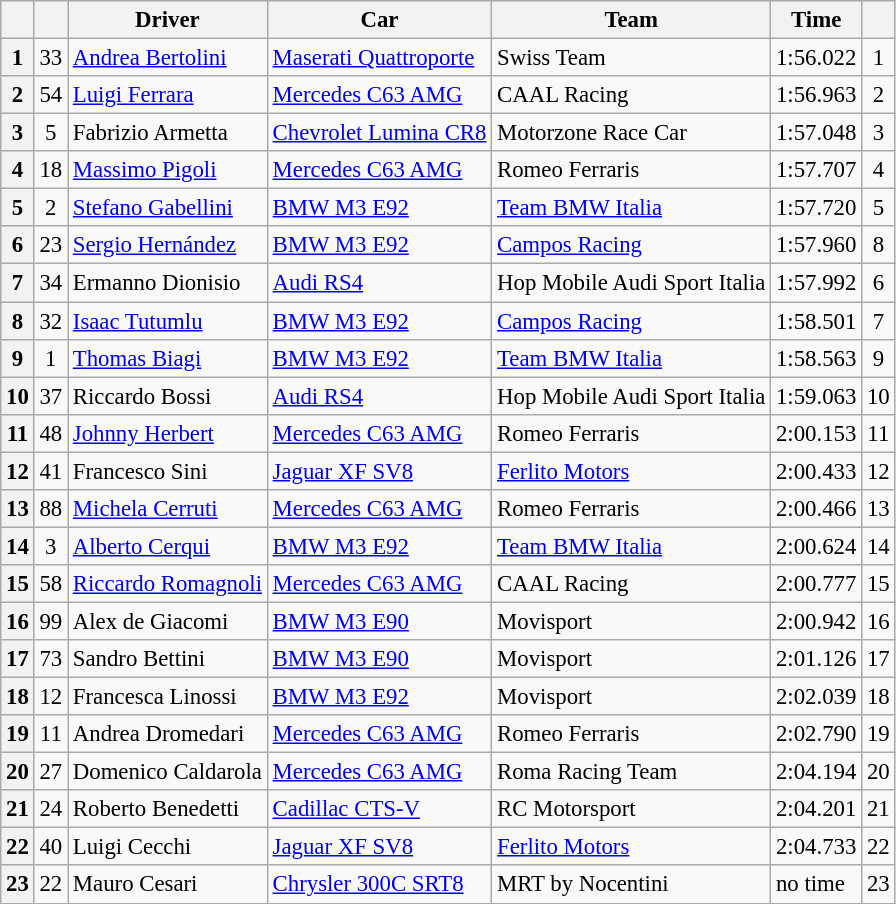<table class="wikitable sortable" style="font-size:95%">
<tr>
<th></th>
<th></th>
<th>Driver</th>
<th>Car</th>
<th>Team</th>
<th>Time</th>
<th></th>
</tr>
<tr>
<th>1</th>
<td align=center>33</td>
<td> <a href='#'>Andrea Bertolini</a></td>
<td><a href='#'>Maserati Quattroporte</a></td>
<td> Swiss Team</td>
<td>1:56.022</td>
<td align=center>1</td>
</tr>
<tr>
<th>2</th>
<td align=center>54</td>
<td> <a href='#'>Luigi Ferrara</a></td>
<td><a href='#'>Mercedes C63 AMG</a></td>
<td> CAAL Racing</td>
<td>1:56.963</td>
<td align=center>2</td>
</tr>
<tr>
<th>3</th>
<td align=center>5</td>
<td> Fabrizio Armetta</td>
<td><a href='#'>Chevrolet Lumina CR8</a></td>
<td> Motorzone Race Car</td>
<td>1:57.048</td>
<td align=center>3</td>
</tr>
<tr>
<th>4</th>
<td align=center>18</td>
<td> <a href='#'>Massimo Pigoli</a></td>
<td><a href='#'>Mercedes C63 AMG</a></td>
<td> Romeo Ferraris</td>
<td>1:57.707</td>
<td align=center>4</td>
</tr>
<tr>
<th>5</th>
<td align=center>2</td>
<td> <a href='#'>Stefano Gabellini</a></td>
<td><a href='#'>BMW M3 E92</a></td>
<td> <a href='#'>Team BMW Italia</a></td>
<td>1:57.720</td>
<td align=center>5</td>
</tr>
<tr>
<th>6</th>
<td align=center>23</td>
<td> <a href='#'>Sergio Hernández</a></td>
<td><a href='#'>BMW M3 E92</a></td>
<td> <a href='#'>Campos Racing</a></td>
<td>1:57.960</td>
<td align=center>8</td>
</tr>
<tr>
<th>7</th>
<td align=center>34</td>
<td> Ermanno Dionisio</td>
<td><a href='#'>Audi RS4</a></td>
<td> Hop Mobile Audi Sport Italia</td>
<td>1:57.992</td>
<td align=center>6</td>
</tr>
<tr>
<th>8</th>
<td align=center>32</td>
<td> <a href='#'>Isaac Tutumlu</a></td>
<td><a href='#'>BMW M3 E92</a></td>
<td> <a href='#'>Campos Racing</a></td>
<td>1:58.501</td>
<td align=center>7</td>
</tr>
<tr>
<th>9</th>
<td align=center>1</td>
<td> <a href='#'>Thomas Biagi</a></td>
<td><a href='#'>BMW M3 E92</a></td>
<td> <a href='#'>Team BMW Italia</a></td>
<td>1:58.563</td>
<td align=center>9</td>
</tr>
<tr>
<th>10</th>
<td align=center>37</td>
<td> Riccardo Bossi</td>
<td><a href='#'>Audi RS4</a></td>
<td> Hop Mobile Audi Sport Italia</td>
<td>1:59.063</td>
<td align=center>10</td>
</tr>
<tr>
<th>11</th>
<td align=center>48</td>
<td> <a href='#'>Johnny Herbert</a></td>
<td><a href='#'>Mercedes C63 AMG</a></td>
<td> Romeo Ferraris</td>
<td>2:00.153</td>
<td align=center>11</td>
</tr>
<tr>
<th>12</th>
<td align=center>41</td>
<td> Francesco Sini</td>
<td><a href='#'>Jaguar XF SV8</a></td>
<td> <a href='#'>Ferlito Motors</a></td>
<td>2:00.433</td>
<td align=center>12</td>
</tr>
<tr>
<th>13</th>
<td align=center>88</td>
<td> <a href='#'>Michela Cerruti</a></td>
<td><a href='#'>Mercedes C63 AMG</a></td>
<td> Romeo Ferraris</td>
<td>2:00.466</td>
<td align=center>13</td>
</tr>
<tr>
<th>14</th>
<td align=center>3</td>
<td> <a href='#'>Alberto Cerqui</a></td>
<td><a href='#'>BMW M3 E92</a></td>
<td> <a href='#'>Team BMW Italia</a></td>
<td>2:00.624</td>
<td align=center>14</td>
</tr>
<tr>
<th>15</th>
<td align=center>58</td>
<td> <a href='#'>Riccardo Romagnoli</a></td>
<td><a href='#'>Mercedes C63 AMG</a></td>
<td> CAAL Racing</td>
<td>2:00.777</td>
<td align=center>15</td>
</tr>
<tr>
<th>16</th>
<td align=center>99</td>
<td> Alex de Giacomi</td>
<td><a href='#'>BMW M3 E90</a></td>
<td> Movisport</td>
<td>2:00.942</td>
<td align=center>16</td>
</tr>
<tr>
<th>17</th>
<td align=center>73</td>
<td> Sandro Bettini</td>
<td><a href='#'>BMW M3 E90</a></td>
<td> Movisport</td>
<td>2:01.126</td>
<td align=center>17</td>
</tr>
<tr>
<th>18</th>
<td align=center>12</td>
<td> Francesca Linossi</td>
<td><a href='#'>BMW M3 E92</a></td>
<td> Movisport</td>
<td>2:02.039</td>
<td align=center>18</td>
</tr>
<tr>
<th>19</th>
<td align=center>11</td>
<td> Andrea Dromedari</td>
<td><a href='#'>Mercedes C63 AMG</a></td>
<td> Romeo Ferraris</td>
<td>2:02.790</td>
<td align=center>19</td>
</tr>
<tr>
<th>20</th>
<td align=center>27</td>
<td> Domenico Caldarola</td>
<td><a href='#'>Mercedes C63 AMG</a></td>
<td> Roma Racing Team</td>
<td>2:04.194</td>
<td align=center>20</td>
</tr>
<tr>
<th>21</th>
<td align=center>24</td>
<td> Roberto Benedetti</td>
<td><a href='#'>Cadillac CTS-V</a></td>
<td> RC Motorsport</td>
<td>2:04.201</td>
<td align=center>21</td>
</tr>
<tr>
<th>22</th>
<td align=center>40</td>
<td> Luigi Cecchi</td>
<td><a href='#'>Jaguar XF SV8</a></td>
<td> <a href='#'>Ferlito Motors</a></td>
<td>2:04.733</td>
<td align=center>22</td>
</tr>
<tr>
<th>23</th>
<td align=center>22</td>
<td> Mauro Cesari</td>
<td><a href='#'>Chrysler 300C SRT8</a></td>
<td> MRT by Nocentini</td>
<td>no time</td>
<td align=center>23</td>
</tr>
<tr>
</tr>
</table>
